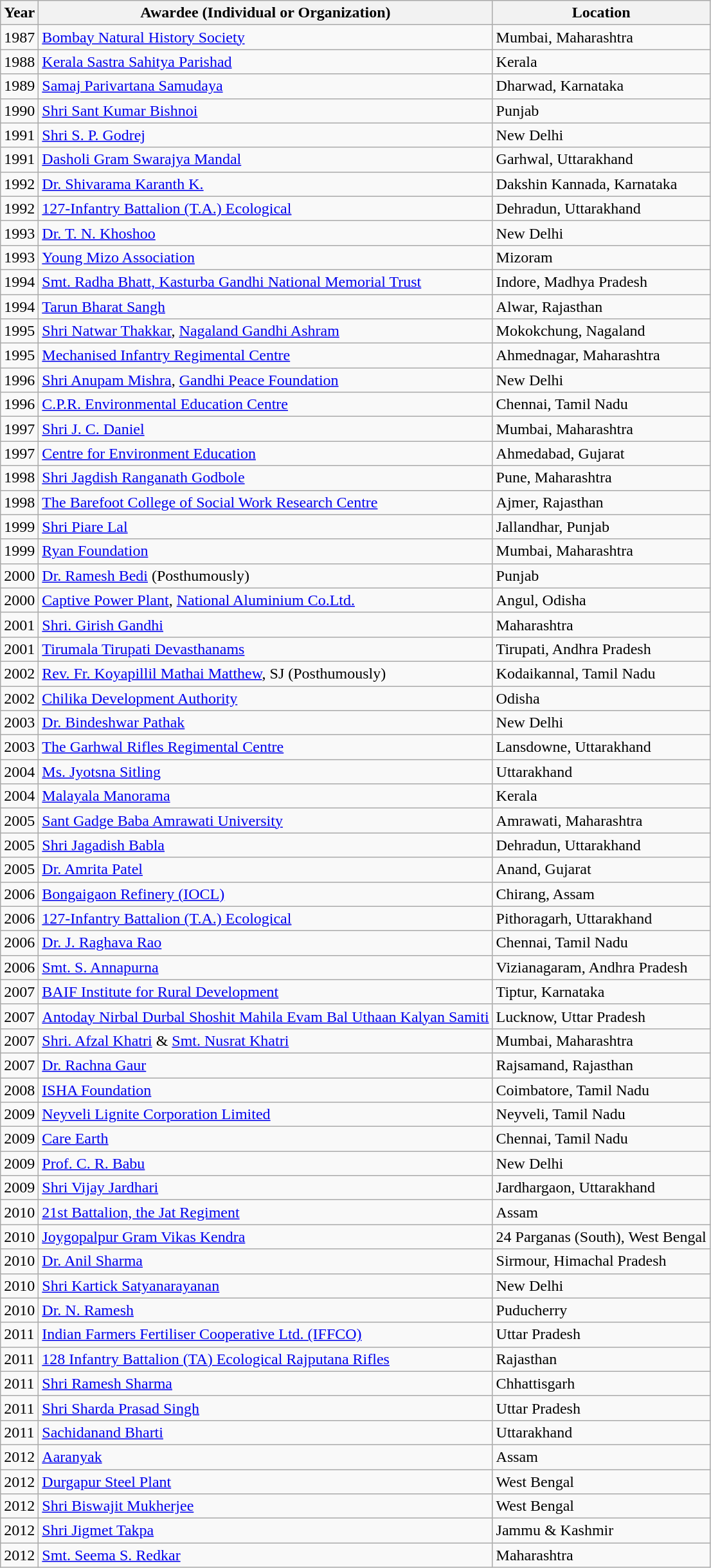<table class="wikitable">
<tr>
<th><strong>Year</strong></th>
<th><strong>Awardee (Individual or Organization)</strong></th>
<th>Location</th>
</tr>
<tr>
<td>1987</td>
<td><a href='#'>Bombay Natural History Society</a></td>
<td>Mumbai, Maharashtra</td>
</tr>
<tr>
<td>1988</td>
<td><a href='#'>Kerala Sastra Sahitya Parishad</a></td>
<td>Kerala</td>
</tr>
<tr>
<td>1989</td>
<td><a href='#'>Samaj Parivartana Samudaya</a></td>
<td>Dharwad, Karnataka</td>
</tr>
<tr>
<td>1990</td>
<td><a href='#'>Shri Sant Kumar Bishnoi</a></td>
<td>Punjab</td>
</tr>
<tr>
<td>1991</td>
<td><a href='#'>Shri S. P. Godrej</a></td>
<td>New Delhi</td>
</tr>
<tr>
<td>1991</td>
<td><a href='#'>Dasholi Gram Swarajya Mandal</a></td>
<td>Garhwal, Uttarakhand</td>
</tr>
<tr>
<td>1992</td>
<td><a href='#'>Dr. Shivarama Karanth K.</a></td>
<td>Dakshin Kannada, Karnataka</td>
</tr>
<tr>
<td>1992</td>
<td><a href='#'>127-Infantry Battalion (T.A.) Ecological</a></td>
<td>Dehradun, Uttarakhand</td>
</tr>
<tr>
<td>1993</td>
<td><a href='#'>Dr. T. N. Khoshoo</a></td>
<td>New Delhi</td>
</tr>
<tr>
<td>1993</td>
<td><a href='#'>Young Mizo Association</a></td>
<td>Mizoram</td>
</tr>
<tr>
<td>1994</td>
<td><a href='#'>Smt. Radha Bhatt, Kasturba Gandhi National Memorial Trust</a></td>
<td>Indore, Madhya Pradesh</td>
</tr>
<tr>
<td>1994</td>
<td><a href='#'>Tarun Bharat Sangh</a></td>
<td>Alwar, Rajasthan</td>
</tr>
<tr>
<td>1995</td>
<td><a href='#'>Shri Natwar Thakkar</a>, <a href='#'>Nagaland Gandhi Ashram</a></td>
<td>Mokokchung, Nagaland</td>
</tr>
<tr>
<td>1995</td>
<td><a href='#'>Mechanised Infantry Regimental Centre</a></td>
<td>Ahmednagar, Maharashtra</td>
</tr>
<tr>
<td>1996</td>
<td><a href='#'>Shri Anupam Mishra</a>, <a href='#'>Gandhi Peace Foundation</a></td>
<td>New Delhi</td>
</tr>
<tr>
<td>1996</td>
<td><a href='#'>C.P.R. Environmental Education Centre</a></td>
<td>Chennai, Tamil Nadu</td>
</tr>
<tr>
<td>1997</td>
<td><a href='#'>Shri J. C. Daniel</a></td>
<td>Mumbai, Maharashtra</td>
</tr>
<tr>
<td>1997</td>
<td><a href='#'>Centre for Environment Education</a></td>
<td>Ahmedabad, Gujarat</td>
</tr>
<tr>
<td>1998</td>
<td><a href='#'>Shri Jagdish Ranganath Godbole</a></td>
<td>Pune, Maharashtra</td>
</tr>
<tr>
<td>1998</td>
<td><a href='#'>The Barefoot College of Social Work Research Centre</a></td>
<td>Ajmer, Rajasthan</td>
</tr>
<tr>
<td>1999</td>
<td><a href='#'>Shri Piare Lal</a></td>
<td>Jallandhar, Punjab</td>
</tr>
<tr>
<td>1999</td>
<td><a href='#'>Ryan Foundation</a></td>
<td>Mumbai, Maharashtra</td>
</tr>
<tr>
<td>2000</td>
<td><a href='#'>Dr. Ramesh Bedi</a> (Posthumously)</td>
<td>Punjab</td>
</tr>
<tr>
<td>2000</td>
<td><a href='#'>Captive Power Plant</a>, <a href='#'>National Aluminium Co.Ltd.</a></td>
<td>Angul, Odisha</td>
</tr>
<tr>
<td>2001</td>
<td><a href='#'>Shri. Girish Gandhi</a></td>
<td>Maharashtra</td>
</tr>
<tr>
<td>2001</td>
<td><a href='#'>Tirumala Tirupati Devasthanams</a></td>
<td>Tirupati, Andhra Pradesh</td>
</tr>
<tr>
<td>2002</td>
<td><a href='#'>Rev. Fr. Koyapillil Mathai Matthew</a>, SJ (Posthumously)</td>
<td>Kodaikannal, Tamil Nadu</td>
</tr>
<tr>
<td>2002</td>
<td><a href='#'>Chilika Development Authority</a></td>
<td>Odisha</td>
</tr>
<tr>
<td>2003</td>
<td><a href='#'>Dr. Bindeshwar Pathak</a></td>
<td>New Delhi</td>
</tr>
<tr>
<td>2003</td>
<td><a href='#'>The Garhwal Rifles Regimental Centre</a></td>
<td>Lansdowne, Uttarakhand</td>
</tr>
<tr>
<td>2004</td>
<td><a href='#'>Ms. Jyotsna Sitling</a></td>
<td>Uttarakhand</td>
</tr>
<tr>
<td>2004</td>
<td><a href='#'>Malayala Manorama</a></td>
<td>Kerala</td>
</tr>
<tr>
<td>2005</td>
<td><a href='#'>Sant Gadge Baba Amrawati University</a></td>
<td>Amrawati, Maharashtra</td>
</tr>
<tr>
<td>2005</td>
<td><a href='#'>Shri Jagadish Babla</a></td>
<td>Dehradun, Uttarakhand</td>
</tr>
<tr>
<td>2005</td>
<td><a href='#'>Dr. Amrita Patel</a></td>
<td>Anand, Gujarat</td>
</tr>
<tr>
<td>2006</td>
<td><a href='#'>Bongaigaon Refinery (IOCL)</a></td>
<td>Chirang, Assam</td>
</tr>
<tr>
<td>2006</td>
<td><a href='#'>127-Infantry Battalion (T.A.) Ecological</a></td>
<td>Pithoragarh, Uttarakhand</td>
</tr>
<tr>
<td>2006</td>
<td><a href='#'>Dr. J. Raghava Rao</a></td>
<td>Chennai, Tamil Nadu</td>
</tr>
<tr>
<td>2006</td>
<td><a href='#'>Smt. S. Annapurna</a></td>
<td>Vizianagaram, Andhra Pradesh</td>
</tr>
<tr>
<td>2007</td>
<td><a href='#'>BAIF Institute for Rural Development</a></td>
<td>Tiptur, Karnataka</td>
</tr>
<tr>
<td>2007</td>
<td><a href='#'>Antoday Nirbal Durbal Shoshit Mahila Evam Bal Uthaan Kalyan Samiti</a></td>
<td>Lucknow, Uttar Pradesh</td>
</tr>
<tr>
<td>2007</td>
<td><a href='#'>Shri. Afzal Khatri</a> & <a href='#'>Smt. Nusrat Khatri</a></td>
<td>Mumbai, Maharashtra</td>
</tr>
<tr>
<td>2007</td>
<td><a href='#'>Dr. Rachna Gaur</a></td>
<td>Rajsamand, Rajasthan</td>
</tr>
<tr>
<td>2008</td>
<td><a href='#'>ISHA Foundation</a></td>
<td>Coimbatore, Tamil Nadu</td>
</tr>
<tr>
<td>2009</td>
<td><a href='#'>Neyveli Lignite Corporation Limited</a></td>
<td>Neyveli, Tamil Nadu</td>
</tr>
<tr>
<td>2009</td>
<td><a href='#'>Care Earth</a></td>
<td>Chennai, Tamil Nadu</td>
</tr>
<tr>
<td>2009</td>
<td><a href='#'>Prof. C. R. Babu</a></td>
<td>New Delhi</td>
</tr>
<tr>
<td>2009</td>
<td><a href='#'>Shri Vijay Jardhari</a></td>
<td>Jardhargaon, Uttarakhand</td>
</tr>
<tr>
<td>2010</td>
<td><a href='#'>21st Battalion, the Jat Regiment</a></td>
<td>Assam</td>
</tr>
<tr>
<td>2010</td>
<td><a href='#'>Joygopalpur Gram Vikas Kendra</a></td>
<td>24 Parganas (South), West Bengal</td>
</tr>
<tr>
<td>2010</td>
<td><a href='#'>Dr. Anil Sharma</a></td>
<td>Sirmour, Himachal Pradesh</td>
</tr>
<tr>
<td>2010</td>
<td><a href='#'>Shri Kartick Satyanarayanan</a></td>
<td>New Delhi</td>
</tr>
<tr>
<td>2010</td>
<td><a href='#'>Dr. N. Ramesh</a></td>
<td>Puducherry</td>
</tr>
<tr>
<td>2011</td>
<td><a href='#'>Indian Farmers Fertiliser Cooperative Ltd. (IFFCO)</a></td>
<td>Uttar Pradesh</td>
</tr>
<tr>
<td>2011</td>
<td><a href='#'>128 Infantry Battalion (TA) Ecological Rajputana Rifles</a></td>
<td>Rajasthan</td>
</tr>
<tr>
<td>2011</td>
<td><a href='#'>Shri Ramesh Sharma</a></td>
<td>Chhattisgarh</td>
</tr>
<tr>
<td>2011</td>
<td><a href='#'>Shri Sharda Prasad Singh</a></td>
<td>Uttar Pradesh</td>
</tr>
<tr>
<td>2011</td>
<td><a href='#'>Sachidanand Bharti</a></td>
<td>Uttarakhand</td>
</tr>
<tr>
<td>2012</td>
<td><a href='#'>Aaranyak</a></td>
<td>Assam</td>
</tr>
<tr>
<td>2012</td>
<td><a href='#'>Durgapur Steel Plant</a></td>
<td>West Bengal</td>
</tr>
<tr>
<td>2012</td>
<td><a href='#'>Shri Biswajit Mukherjee</a></td>
<td>West Bengal</td>
</tr>
<tr>
<td>2012</td>
<td><a href='#'>Shri Jigmet Takpa</a></td>
<td>Jammu & Kashmir</td>
</tr>
<tr>
<td>2012</td>
<td><a href='#'>Smt. Seema S. Redkar</a></td>
<td>Maharashtra</td>
</tr>
</table>
